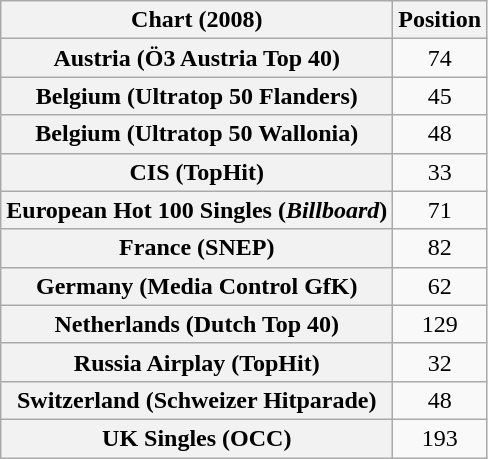<table class="wikitable sortable plainrowheaders" style="text-align:center">
<tr>
<th scope="col">Chart (2008)</th>
<th scope="col">Position</th>
</tr>
<tr>
<th scope="row">Austria (Ö3 Austria Top 40)</th>
<td>74</td>
</tr>
<tr>
<th scope="row">Belgium (Ultratop 50 Flanders)</th>
<td>45</td>
</tr>
<tr>
<th scope="row">Belgium (Ultratop 50 Wallonia)</th>
<td>48</td>
</tr>
<tr>
<th scope="row">CIS (TopHit)</th>
<td>33</td>
</tr>
<tr>
<th scope="row">European Hot 100 Singles (<em>Billboard</em>)</th>
<td>71</td>
</tr>
<tr>
<th scope="row">France (SNEP)</th>
<td>82</td>
</tr>
<tr>
<th scope="row">Germany (Media Control GfK)</th>
<td>62</td>
</tr>
<tr>
<th scope="row">Netherlands (Dutch Top 40)</th>
<td>129</td>
</tr>
<tr>
<th scope="row">Russia Airplay (TopHit)</th>
<td>32</td>
</tr>
<tr>
<th scope="row">Switzerland (Schweizer Hitparade)</th>
<td>48</td>
</tr>
<tr>
<th scope="row">UK Singles (OCC)</th>
<td>193</td>
</tr>
</table>
